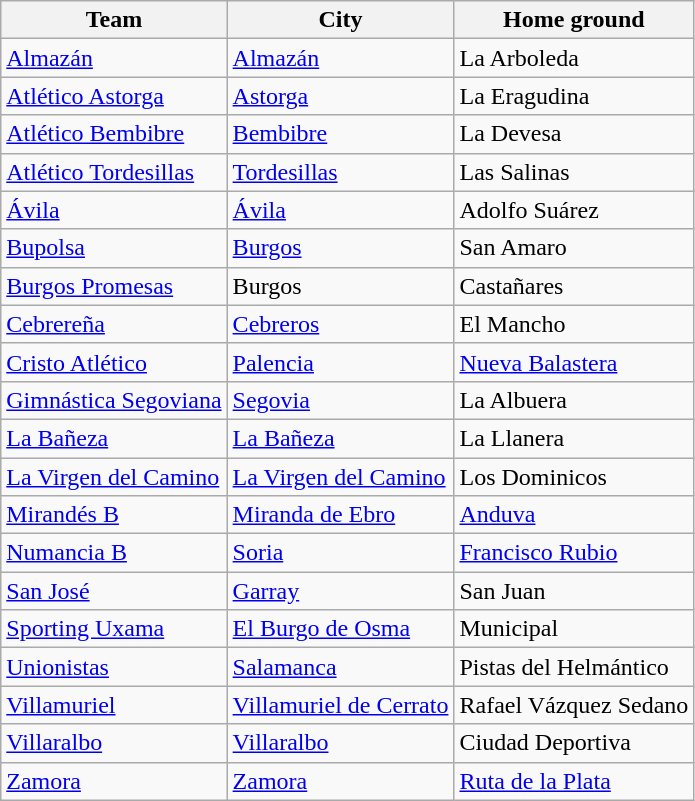<table class="wikitable sortable">
<tr>
<th>Team</th>
<th>City</th>
<th>Home ground</th>
</tr>
<tr>
<td><a href='#'>Almazán</a></td>
<td><a href='#'>Almazán</a></td>
<td>La Arboleda</td>
</tr>
<tr>
<td><a href='#'>Atlético Astorga</a></td>
<td><a href='#'>Astorga</a></td>
<td>La Eragudina</td>
</tr>
<tr>
<td><a href='#'>Atlético Bembibre</a></td>
<td><a href='#'>Bembibre</a></td>
<td>La Devesa</td>
</tr>
<tr>
<td><a href='#'>Atlético Tordesillas</a></td>
<td><a href='#'>Tordesillas</a></td>
<td>Las Salinas</td>
</tr>
<tr>
<td><a href='#'>Ávila</a></td>
<td><a href='#'>Ávila</a></td>
<td>Adolfo Suárez</td>
</tr>
<tr>
<td><a href='#'>Bupolsa</a></td>
<td><a href='#'>Burgos</a></td>
<td>San Amaro</td>
</tr>
<tr>
<td><a href='#'>Burgos Promesas</a></td>
<td>Burgos</td>
<td>Castañares</td>
</tr>
<tr>
<td><a href='#'>Cebrereña</a></td>
<td><a href='#'>Cebreros</a></td>
<td>El Mancho</td>
</tr>
<tr>
<td><a href='#'>Cristo Atlético</a></td>
<td><a href='#'>Palencia</a></td>
<td><a href='#'>Nueva Balastera</a></td>
</tr>
<tr>
<td><a href='#'>Gimnástica Segoviana</a></td>
<td><a href='#'>Segovia</a></td>
<td>La Albuera</td>
</tr>
<tr>
<td><a href='#'>La Bañeza</a></td>
<td><a href='#'>La Bañeza</a></td>
<td>La Llanera</td>
</tr>
<tr>
<td><a href='#'>La Virgen del Camino</a></td>
<td><a href='#'>La Virgen del Camino</a></td>
<td>Los Dominicos</td>
</tr>
<tr>
<td><a href='#'>Mirandés B</a></td>
<td><a href='#'>Miranda de Ebro</a></td>
<td><a href='#'>Anduva</a></td>
</tr>
<tr>
<td><a href='#'>Numancia B</a></td>
<td><a href='#'>Soria</a></td>
<td><a href='#'>Francisco Rubio</a></td>
</tr>
<tr>
<td><a href='#'>San José</a></td>
<td><a href='#'>Garray</a></td>
<td>San Juan</td>
</tr>
<tr>
<td><a href='#'>Sporting Uxama</a></td>
<td><a href='#'>El Burgo de Osma</a></td>
<td>Municipal</td>
</tr>
<tr>
<td><a href='#'>Unionistas</a></td>
<td><a href='#'>Salamanca</a></td>
<td>Pistas del Helmántico</td>
</tr>
<tr>
<td><a href='#'>Villamuriel</a></td>
<td><a href='#'>Villamuriel de Cerrato</a></td>
<td>Rafael Vázquez Sedano</td>
</tr>
<tr>
<td><a href='#'>Villaralbo</a></td>
<td><a href='#'>Villaralbo</a></td>
<td>Ciudad Deportiva</td>
</tr>
<tr>
<td><a href='#'>Zamora</a></td>
<td><a href='#'>Zamora</a></td>
<td><a href='#'>Ruta de la Plata</a></td>
</tr>
</table>
